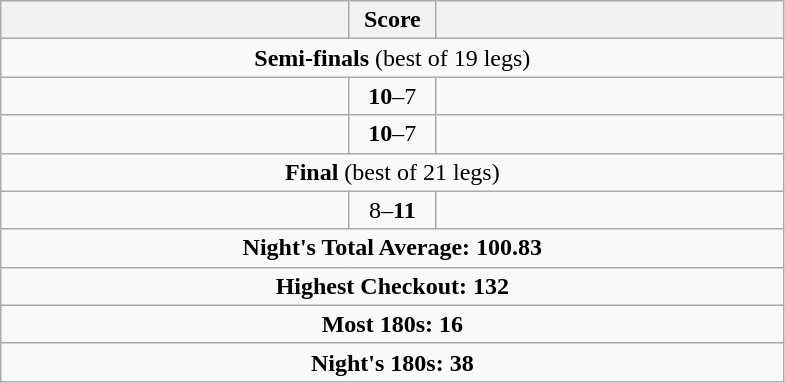<table class=wikitable style="text-align:center">
<tr>
<th width=225></th>
<th width=50>Score</th>
<th width=225></th>
</tr>
<tr align=center>
<td colspan="3"><strong>Semi-finals</strong> (best of 19 legs)</td>
</tr>
<tr align=left>
<td align=right></td>
<td align=center><strong>10</strong>–7</td>
<td></td>
</tr>
<tr align=left>
<td align=right></td>
<td align=center><strong>10</strong>–7</td>
<td></td>
</tr>
<tr align=center>
<td colspan="3"><strong>Final</strong> (best of 21 legs)</td>
</tr>
<tr align=left>
<td align=right></td>
<td align=center>8–<strong>11</strong></td>
<td></td>
</tr>
<tr align=center>
<td colspan="3"><strong>Night's Total Average: 100.83</strong></td>
</tr>
<tr align=center>
<td colspan="3"><strong>Highest Checkout:</strong>  <strong>132</strong></td>
</tr>
<tr align=center>
<td colspan="3"><strong>Most 180s:</strong>  <strong>16</strong></td>
</tr>
<tr align=center>
<td colspan="3"><strong>Night's 180s: 38</strong></td>
</tr>
</table>
